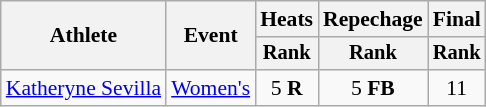<table class=wikitable style="font-size:90%;">
<tr>
<th rowspan=2>Athlete</th>
<th rowspan=2>Event</th>
<th>Heats</th>
<th>Repechage</th>
<th>Final</th>
</tr>
<tr style="font-size:95%">
<th>Rank</th>
<th>Rank</th>
<th>Rank</th>
</tr>
<tr align=center>
<td align=left><a href='#'>Katheryne Sevilla</a></td>
<td align=left><a href='#'>Women's</a></td>
<td>5 <strong>R</strong></td>
<td>5 <strong>FB</strong></td>
<td>11</td>
</tr>
</table>
